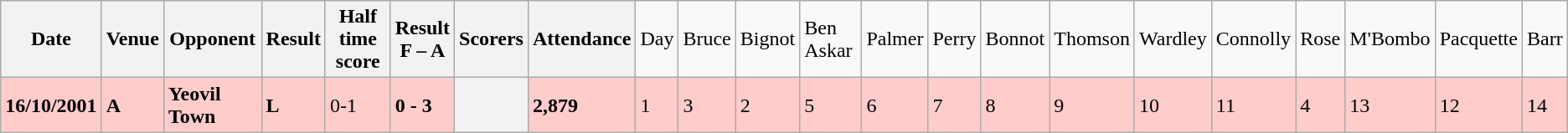<table class="wikitable">
<tr>
<th><strong>Date</strong></th>
<th><strong>Venue</strong></th>
<th><strong>Opponent</strong></th>
<th><strong>Result</strong></th>
<th><strong>Half time score</strong></th>
<th><strong>Result</strong><br><strong>F – A</strong></th>
<th><strong>Scorers</strong></th>
<th><strong>Attendance</strong></th>
<td>Day</td>
<td>Bruce</td>
<td>Bignot</td>
<td>Ben Askar</td>
<td>Palmer</td>
<td>Perry</td>
<td>Bonnot</td>
<td>Thomson</td>
<td>Wardley</td>
<td>Connolly</td>
<td>Rose</td>
<td>M'Bombo</td>
<td>Pacquette</td>
<td>Barr</td>
</tr>
<tr style="background: #FFCCCC;">
<td><strong>16/10/2001</strong></td>
<td><strong>A</strong></td>
<td><strong>Yeovil Town</strong></td>
<td><strong>L</strong></td>
<td>0-1</td>
<td><strong>0 - 3</strong></td>
<th></th>
<td><strong>2,879</strong></td>
<td>1</td>
<td>3</td>
<td>2</td>
<td>5</td>
<td>6</td>
<td>7</td>
<td>8</td>
<td>9</td>
<td>10</td>
<td>11</td>
<td>4</td>
<td>13</td>
<td>12</td>
<td>14</td>
</tr>
</table>
